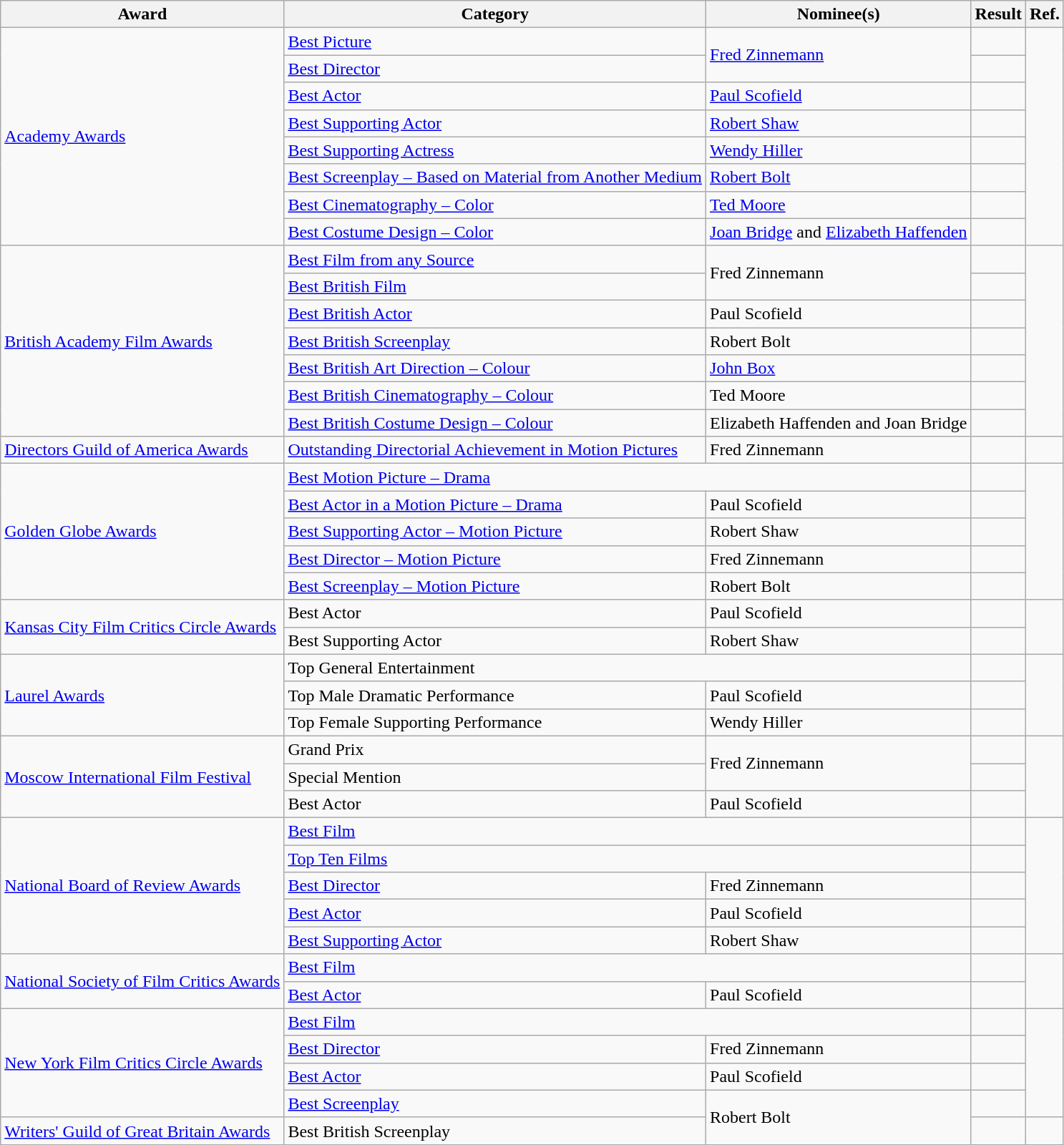<table class="wikitable plainrowheaders">
<tr>
<th>Award</th>
<th>Category</th>
<th>Nominee(s)</th>
<th>Result</th>
<th>Ref.</th>
</tr>
<tr>
<td rowspan="8"><a href='#'>Academy Awards</a></td>
<td><a href='#'>Best Picture</a></td>
<td rowspan="2"><a href='#'>Fred Zinnemann</a></td>
<td></td>
<td align="center" rowspan="8"> <br></td>
</tr>
<tr>
<td><a href='#'>Best Director</a></td>
<td></td>
</tr>
<tr>
<td><a href='#'>Best Actor</a></td>
<td><a href='#'>Paul Scofield</a></td>
<td></td>
</tr>
<tr>
<td><a href='#'>Best Supporting Actor</a></td>
<td><a href='#'>Robert Shaw</a></td>
<td></td>
</tr>
<tr>
<td><a href='#'>Best Supporting Actress</a></td>
<td><a href='#'>Wendy Hiller</a></td>
<td></td>
</tr>
<tr>
<td><a href='#'>Best Screenplay – Based on Material from Another Medium</a></td>
<td><a href='#'>Robert Bolt</a></td>
<td></td>
</tr>
<tr>
<td><a href='#'>Best Cinematography – Color</a></td>
<td><a href='#'>Ted Moore</a></td>
<td></td>
</tr>
<tr>
<td><a href='#'>Best Costume Design – Color</a></td>
<td><a href='#'>Joan Bridge</a> and <a href='#'>Elizabeth Haffenden</a></td>
<td></td>
</tr>
<tr>
<td rowspan="7"><a href='#'>British Academy Film Awards</a></td>
<td><a href='#'>Best Film from any Source</a></td>
<td rowspan="2">Fred Zinnemann</td>
<td></td>
<td align="center" rowspan="7"></td>
</tr>
<tr>
<td><a href='#'>Best British Film</a></td>
<td></td>
</tr>
<tr>
<td><a href='#'>Best British Actor</a></td>
<td>Paul Scofield</td>
<td></td>
</tr>
<tr>
<td><a href='#'>Best British Screenplay</a></td>
<td>Robert Bolt</td>
<td></td>
</tr>
<tr>
<td><a href='#'>Best British Art Direction – Colour</a></td>
<td><a href='#'>John Box</a></td>
<td></td>
</tr>
<tr>
<td><a href='#'>Best British Cinematography – Colour</a></td>
<td>Ted Moore</td>
<td></td>
</tr>
<tr>
<td><a href='#'>Best British Costume Design – Colour</a></td>
<td>Elizabeth Haffenden and Joan Bridge</td>
<td></td>
</tr>
<tr>
<td><a href='#'>Directors Guild of America Awards</a></td>
<td><a href='#'>Outstanding Directorial Achievement in Motion Pictures</a></td>
<td>Fred Zinnemann</td>
<td></td>
<td align="center"></td>
</tr>
<tr>
<td rowspan="5"><a href='#'>Golden Globe Awards</a></td>
<td colspan="2"><a href='#'>Best Motion Picture – Drama</a></td>
<td></td>
<td align="center" rowspan="5"></td>
</tr>
<tr>
<td><a href='#'>Best Actor in a Motion Picture – Drama</a></td>
<td>Paul Scofield</td>
<td></td>
</tr>
<tr>
<td><a href='#'>Best Supporting Actor – Motion Picture</a></td>
<td>Robert Shaw</td>
<td></td>
</tr>
<tr>
<td><a href='#'>Best Director – Motion Picture</a></td>
<td>Fred Zinnemann</td>
<td></td>
</tr>
<tr>
<td><a href='#'>Best Screenplay – Motion Picture</a></td>
<td>Robert Bolt</td>
<td></td>
</tr>
<tr>
<td rowspan="2"><a href='#'>Kansas City Film Critics Circle Awards</a></td>
<td>Best Actor</td>
<td>Paul Scofield</td>
<td></td>
<td align="center" rowspan="2"></td>
</tr>
<tr>
<td>Best Supporting Actor</td>
<td>Robert Shaw</td>
<td></td>
</tr>
<tr>
<td rowspan="3"><a href='#'>Laurel Awards</a></td>
<td colspan="2">Top General Entertainment</td>
<td></td>
<td align="center" rowspan="3"></td>
</tr>
<tr>
<td>Top Male Dramatic Performance</td>
<td>Paul Scofield</td>
<td></td>
</tr>
<tr>
<td>Top Female Supporting Performance</td>
<td>Wendy Hiller</td>
<td></td>
</tr>
<tr>
<td rowspan="3"><a href='#'>Moscow International Film Festival</a></td>
<td>Grand Prix</td>
<td rowspan="2">Fred Zinnemann</td>
<td></td>
<td align="center" rowspan="3"></td>
</tr>
<tr>
<td>Special Mention</td>
<td></td>
</tr>
<tr>
<td>Best Actor</td>
<td>Paul Scofield</td>
<td></td>
</tr>
<tr>
<td rowspan="5"><a href='#'>National Board of Review Awards</a></td>
<td colspan="2"><a href='#'>Best Film</a></td>
<td></td>
<td align="center" rowspan="5"></td>
</tr>
<tr>
<td colspan="2"><a href='#'>Top Ten Films</a></td>
<td></td>
</tr>
<tr>
<td><a href='#'>Best Director</a></td>
<td>Fred Zinnemann</td>
<td></td>
</tr>
<tr>
<td><a href='#'>Best Actor</a></td>
<td>Paul Scofield</td>
<td></td>
</tr>
<tr>
<td><a href='#'>Best Supporting Actor</a></td>
<td>Robert Shaw</td>
<td></td>
</tr>
<tr>
<td rowspan="2"><a href='#'>National Society of Film Critics Awards</a></td>
<td colspan="2"><a href='#'>Best Film</a></td>
<td></td>
<td align="center" rowspan="2"></td>
</tr>
<tr>
<td><a href='#'>Best Actor</a></td>
<td>Paul Scofield</td>
<td></td>
</tr>
<tr>
<td rowspan="4"><a href='#'>New York Film Critics Circle Awards</a></td>
<td colspan="2"><a href='#'>Best Film</a></td>
<td></td>
<td align="center" rowspan="4"></td>
</tr>
<tr>
<td><a href='#'>Best Director</a></td>
<td>Fred Zinnemann</td>
<td></td>
</tr>
<tr>
<td><a href='#'>Best Actor</a></td>
<td>Paul Scofield</td>
<td></td>
</tr>
<tr>
<td><a href='#'>Best Screenplay</a></td>
<td rowspan="2">Robert Bolt</td>
<td></td>
</tr>
<tr>
<td><a href='#'>Writers' Guild of Great Britain Awards</a></td>
<td>Best British Screenplay</td>
<td></td>
<td align="center"></td>
</tr>
</table>
